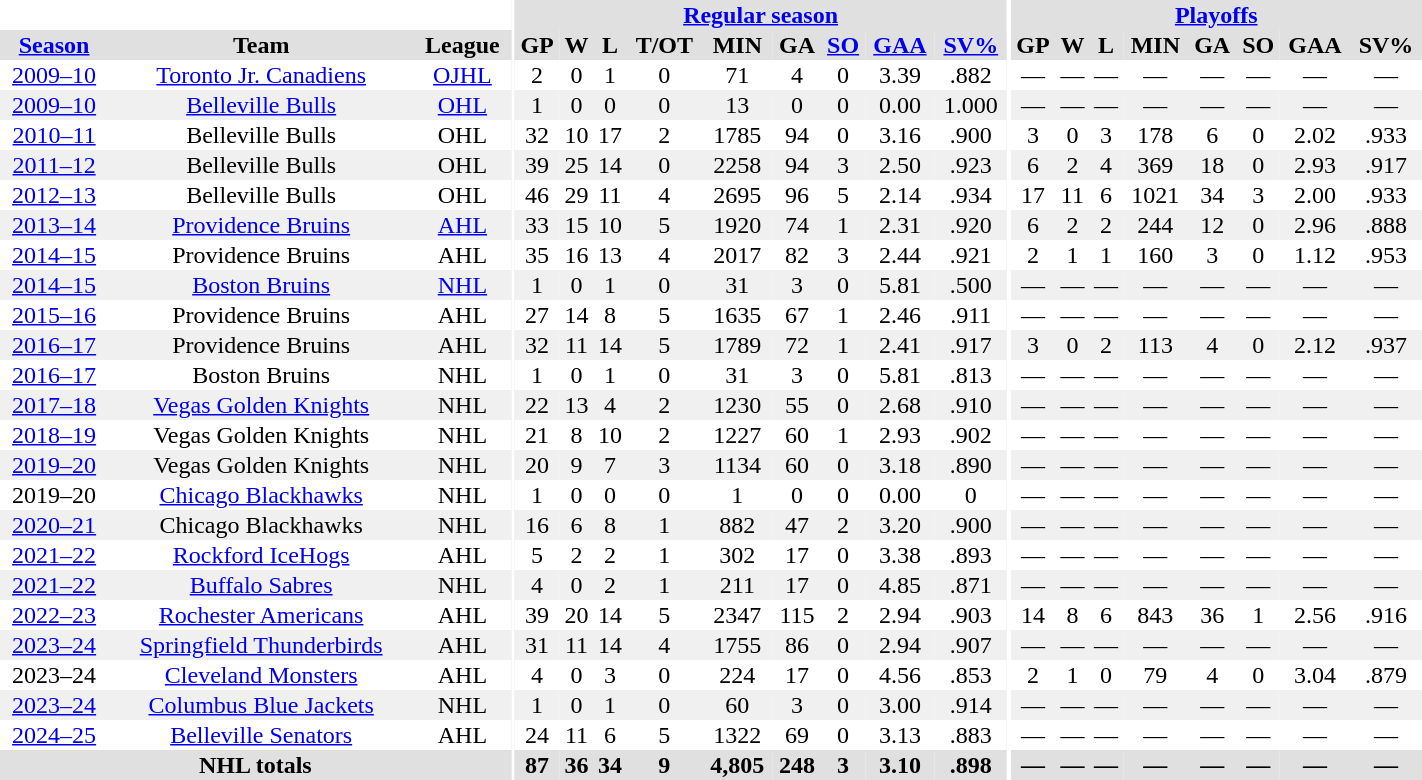<table border="0" cellpadding="1" cellspacing="0" ID="Table3" style="text-align:center; width:75%">
<tr style="background:#e0e0e0;">
<th colspan="3" style="background:#fff;"></th>
<th rowspan="100" style="background:#fff;"></th>
<th colspan="9" style="background:#e0e0e0;"><a href='#'>Regular season</a></th>
<th rowspan="100" style="background:#fff;"></th>
<th colspan="8" style="background:#e0e0e0;"><a href='#'>Playoffs</a></th>
</tr>
<tr style="background:#e0e0e0;">
<th><a href='#'>Season</a></th>
<th>Team</th>
<th>League</th>
<th>GP</th>
<th>W</th>
<th>L</th>
<th>T/OT</th>
<th>MIN</th>
<th>GA</th>
<th><a href='#'>SO</a></th>
<th><a href='#'>GAA</a></th>
<th><a href='#'>SV%</a></th>
<th>GP</th>
<th>W</th>
<th>L</th>
<th>MIN</th>
<th>GA</th>
<th>SO</th>
<th>GAA</th>
<th>SV%</th>
</tr>
<tr ALIGN="centre">
<td><a href='#'>2009–10</a></td>
<td><a href='#'>Toronto Jr. Canadiens</a></td>
<td><a href='#'>OJHL</a></td>
<td>2</td>
<td>0</td>
<td>1</td>
<td>0</td>
<td>71</td>
<td>4</td>
<td>0</td>
<td>3.39</td>
<td>.882</td>
<td>—</td>
<td>—</td>
<td>—</td>
<td>—</td>
<td>—</td>
<td>—</td>
<td>—</td>
<td>—</td>
</tr>
<tr align="centre" style="background:#f0f0f0;">
<td><a href='#'>2009–10</a></td>
<td><a href='#'>Belleville Bulls</a></td>
<td><a href='#'>OHL</a></td>
<td>1</td>
<td>0</td>
<td>0</td>
<td>0</td>
<td>13</td>
<td>0</td>
<td>0</td>
<td>0.00</td>
<td>1.000</td>
<td>—</td>
<td>—</td>
<td>—</td>
<td>—</td>
<td>—</td>
<td>—</td>
<td>—</td>
<td>—</td>
</tr>
<tr style="text-align:center;">
<td><a href='#'>2010–11</a></td>
<td>Belleville Bulls</td>
<td>OHL</td>
<td>32</td>
<td>10</td>
<td>17</td>
<td>2</td>
<td>1785</td>
<td>94</td>
<td>0</td>
<td>3.16</td>
<td>.900</td>
<td>3</td>
<td>0</td>
<td>3</td>
<td>178</td>
<td>6</td>
<td>0</td>
<td>2.02</td>
<td>.933</td>
</tr>
<tr align="centre" style="background:#f0f0f0;">
<td><a href='#'>2011–12</a></td>
<td>Belleville Bulls</td>
<td>OHL</td>
<td>39</td>
<td>25</td>
<td>14</td>
<td>0</td>
<td>2258</td>
<td>94</td>
<td>3</td>
<td>2.50</td>
<td>.923</td>
<td>6</td>
<td>2</td>
<td>4</td>
<td>369</td>
<td>18</td>
<td>0</td>
<td>2.93</td>
<td>.917</td>
</tr>
<tr align="centre">
<td><a href='#'>2012–13</a></td>
<td>Belleville Bulls</td>
<td>OHL</td>
<td>46</td>
<td>29</td>
<td>11</td>
<td>4</td>
<td>2695</td>
<td>96</td>
<td>5</td>
<td>2.14</td>
<td>.934</td>
<td>17</td>
<td>11</td>
<td>6</td>
<td>1021</td>
<td>34</td>
<td>3</td>
<td>2.00</td>
<td>.933</td>
</tr>
<tr align="centre" style="background:#f0f0f0;">
<td><a href='#'>2013–14</a></td>
<td><a href='#'>Providence Bruins</a></td>
<td><a href='#'>AHL</a></td>
<td>33</td>
<td>15</td>
<td>10</td>
<td>5</td>
<td>1920</td>
<td>74</td>
<td>1</td>
<td>2.31</td>
<td>.920</td>
<td>6</td>
<td>2</td>
<td>2</td>
<td>244</td>
<td>12</td>
<td>0</td>
<td>2.96</td>
<td>.888</td>
</tr>
<tr align="centre">
<td><a href='#'>2014–15</a></td>
<td>Providence Bruins</td>
<td>AHL</td>
<td>35</td>
<td>16</td>
<td>13</td>
<td>4</td>
<td>2017</td>
<td>82</td>
<td>3</td>
<td>2.44</td>
<td>.921</td>
<td>2</td>
<td>1</td>
<td>1</td>
<td>160</td>
<td>3</td>
<td>0</td>
<td>1.12</td>
<td>.953</td>
</tr>
<tr style="text-align:center; background:#f0f0f0;">
<td><a href='#'>2014–15</a></td>
<td><a href='#'>Boston Bruins</a></td>
<td><a href='#'>NHL</a></td>
<td>1</td>
<td>0</td>
<td>1</td>
<td>0</td>
<td>31</td>
<td>3</td>
<td>0</td>
<td>5.81</td>
<td>.500</td>
<td>—</td>
<td>—</td>
<td>—</td>
<td>—</td>
<td>—</td>
<td>—</td>
<td>—</td>
<td>—</td>
</tr>
<tr align="centre">
<td><a href='#'>2015–16</a></td>
<td>Providence Bruins</td>
<td>AHL</td>
<td>27</td>
<td>14</td>
<td>8</td>
<td>5</td>
<td>1635</td>
<td>67</td>
<td>1</td>
<td>2.46</td>
<td>.911</td>
<td>—</td>
<td>—</td>
<td>—</td>
<td>—</td>
<td>—</td>
<td>—</td>
<td>—</td>
<td>—</td>
</tr>
<tr style="text-align:center; background:#f0f0f0;">
<td><a href='#'>2016–17</a></td>
<td>Providence Bruins</td>
<td>AHL</td>
<td>32</td>
<td>11</td>
<td>14</td>
<td>5</td>
<td>1789</td>
<td>72</td>
<td>1</td>
<td>2.41</td>
<td>.917</td>
<td>3</td>
<td>0</td>
<td>2</td>
<td>113</td>
<td>4</td>
<td>0</td>
<td>2.12</td>
<td>.937</td>
</tr>
<tr style="text-align:center;">
<td><a href='#'>2016–17</a></td>
<td>Boston Bruins</td>
<td>NHL</td>
<td>1</td>
<td>0</td>
<td>1</td>
<td>0</td>
<td>31</td>
<td>3</td>
<td>0</td>
<td>5.81</td>
<td>.813</td>
<td>—</td>
<td>—</td>
<td>—</td>
<td>—</td>
<td>—</td>
<td>—</td>
<td>—</td>
<td>—</td>
</tr>
<tr align="centre" style="background:#f0f0f0;">
<td><a href='#'>2017–18</a></td>
<td><a href='#'>Vegas Golden Knights</a></td>
<td>NHL</td>
<td>22</td>
<td>13</td>
<td>4</td>
<td>2</td>
<td>1230</td>
<td>55</td>
<td>0</td>
<td>2.68</td>
<td>.910</td>
<td>—</td>
<td>—</td>
<td>—</td>
<td>—</td>
<td>—</td>
<td>—</td>
<td>—</td>
<td>—</td>
</tr>
<tr align="centre">
<td><a href='#'>2018–19</a></td>
<td>Vegas Golden Knights</td>
<td>NHL</td>
<td>21</td>
<td>8</td>
<td>10</td>
<td>2</td>
<td>1227</td>
<td>60</td>
<td>1</td>
<td>2.93</td>
<td>.902</td>
<td>—</td>
<td>—</td>
<td>—</td>
<td>—</td>
<td>—</td>
<td>—</td>
<td>—</td>
<td>—</td>
</tr>
<tr align="centre" style="background:#f0f0f0;">
<td><a href='#'>2019–20</a></td>
<td>Vegas Golden Knights</td>
<td>NHL</td>
<td>20</td>
<td>9</td>
<td>7</td>
<td>3</td>
<td>1134</td>
<td>60</td>
<td>0</td>
<td>3.18</td>
<td>.890</td>
<td>—</td>
<td>—</td>
<td>—</td>
<td>—</td>
<td>—</td>
<td>—</td>
<td>—</td>
<td>—</td>
</tr>
<tr align="centre">
<td>2019–20</td>
<td><a href='#'>Chicago Blackhawks</a></td>
<td>NHL</td>
<td>1</td>
<td>0</td>
<td>0</td>
<td>0</td>
<td>1</td>
<td>0</td>
<td>0</td>
<td>0.00</td>
<td>0</td>
<td>—</td>
<td>—</td>
<td>—</td>
<td>—</td>
<td>—</td>
<td>—</td>
<td>—</td>
<td>—</td>
</tr>
<tr align="centre" style="background:#f0f0f0;">
<td><a href='#'>2020–21</a></td>
<td>Chicago Blackhawks</td>
<td>NHL</td>
<td>16</td>
<td>6</td>
<td>8</td>
<td>1</td>
<td>882</td>
<td>47</td>
<td>2</td>
<td>3.20</td>
<td>.900</td>
<td>—</td>
<td>—</td>
<td>—</td>
<td>—</td>
<td>—</td>
<td>—</td>
<td>—</td>
<td>—</td>
</tr>
<tr align="centre">
<td><a href='#'>2021–22</a></td>
<td><a href='#'>Rockford IceHogs</a></td>
<td>AHL</td>
<td>5</td>
<td>2</td>
<td>2</td>
<td>1</td>
<td>302</td>
<td>17</td>
<td>0</td>
<td>3.38</td>
<td>.893</td>
<td>—</td>
<td>—</td>
<td>—</td>
<td>—</td>
<td>—</td>
<td>—</td>
<td>—</td>
<td>—</td>
</tr>
<tr align="centre" style="background:#f0f0f0;">
<td><a href='#'>2021–22</a></td>
<td><a href='#'>Buffalo Sabres</a></td>
<td>NHL</td>
<td>4</td>
<td>0</td>
<td>2</td>
<td>1</td>
<td>211</td>
<td>17</td>
<td>0</td>
<td>4.85</td>
<td>.871</td>
<td>—</td>
<td>—</td>
<td>—</td>
<td>—</td>
<td>—</td>
<td>—</td>
<td>—</td>
<td>—</td>
</tr>
<tr align="centre">
<td><a href='#'>2022–23</a></td>
<td><a href='#'>Rochester Americans</a></td>
<td>AHL</td>
<td>39</td>
<td>20</td>
<td>14</td>
<td>5</td>
<td>2347</td>
<td>115</td>
<td>2</td>
<td>2.94</td>
<td>.903</td>
<td>14</td>
<td>8</td>
<td>6</td>
<td>843</td>
<td>36</td>
<td>1</td>
<td>2.56</td>
<td>.916</td>
</tr>
<tr align="centre" style="background:#f0f0f0;">
<td><a href='#'>2023–24</a></td>
<td><a href='#'>Springfield Thunderbirds</a></td>
<td>AHL</td>
<td>31</td>
<td>11</td>
<td>14</td>
<td>4</td>
<td>1755</td>
<td>86</td>
<td>0</td>
<td>2.94</td>
<td>.907</td>
<td>—</td>
<td>—</td>
<td>—</td>
<td>—</td>
<td>—</td>
<td>—</td>
<td>—</td>
<td>—</td>
</tr>
<tr align="centre">
<td>2023–24</td>
<td><a href='#'>Cleveland Monsters</a></td>
<td>AHL</td>
<td>4</td>
<td>0</td>
<td>3</td>
<td>0</td>
<td>224</td>
<td>17</td>
<td>0</td>
<td>4.56</td>
<td>.853</td>
<td>2</td>
<td>1</td>
<td>0</td>
<td>79</td>
<td>4</td>
<td>0</td>
<td>3.04</td>
<td>.879</td>
</tr>
<tr align="centre" style="background:#f0f0f0;">
<td><a href='#'>2023–24</a></td>
<td><a href='#'>Columbus Blue Jackets</a></td>
<td>NHL</td>
<td>1</td>
<td>0</td>
<td>1</td>
<td>0</td>
<td>60</td>
<td>3</td>
<td>0</td>
<td>3.00</td>
<td>.914</td>
<td>—</td>
<td>—</td>
<td>—</td>
<td>—</td>
<td>—</td>
<td>—</td>
<td>—</td>
<td>—</td>
</tr>
<tr align="centre">
<td><a href='#'>2024–25</a></td>
<td><a href='#'>Belleville Senators</a></td>
<td>AHL</td>
<td>24</td>
<td>11</td>
<td>6</td>
<td>5</td>
<td>1322</td>
<td>69</td>
<td>0</td>
<td>3.13</td>
<td>.883</td>
<td>—</td>
<td>—</td>
<td>—</td>
<td>—</td>
<td>—</td>
<td>—</td>
<td>—</td>
<td>—</td>
</tr>
<tr align="centre" style="background:#e0e0e0;">
<th colspan="3">NHL totals</th>
<th>87</th>
<th>36</th>
<th>34</th>
<th>9</th>
<th>4,805</th>
<th>248</th>
<th>3</th>
<th>3.10</th>
<th>.898</th>
<th>—</th>
<th>—</th>
<th>—</th>
<th>—</th>
<th>—</th>
<th>—</th>
<th>—</th>
<th>—</th>
</tr>
</table>
